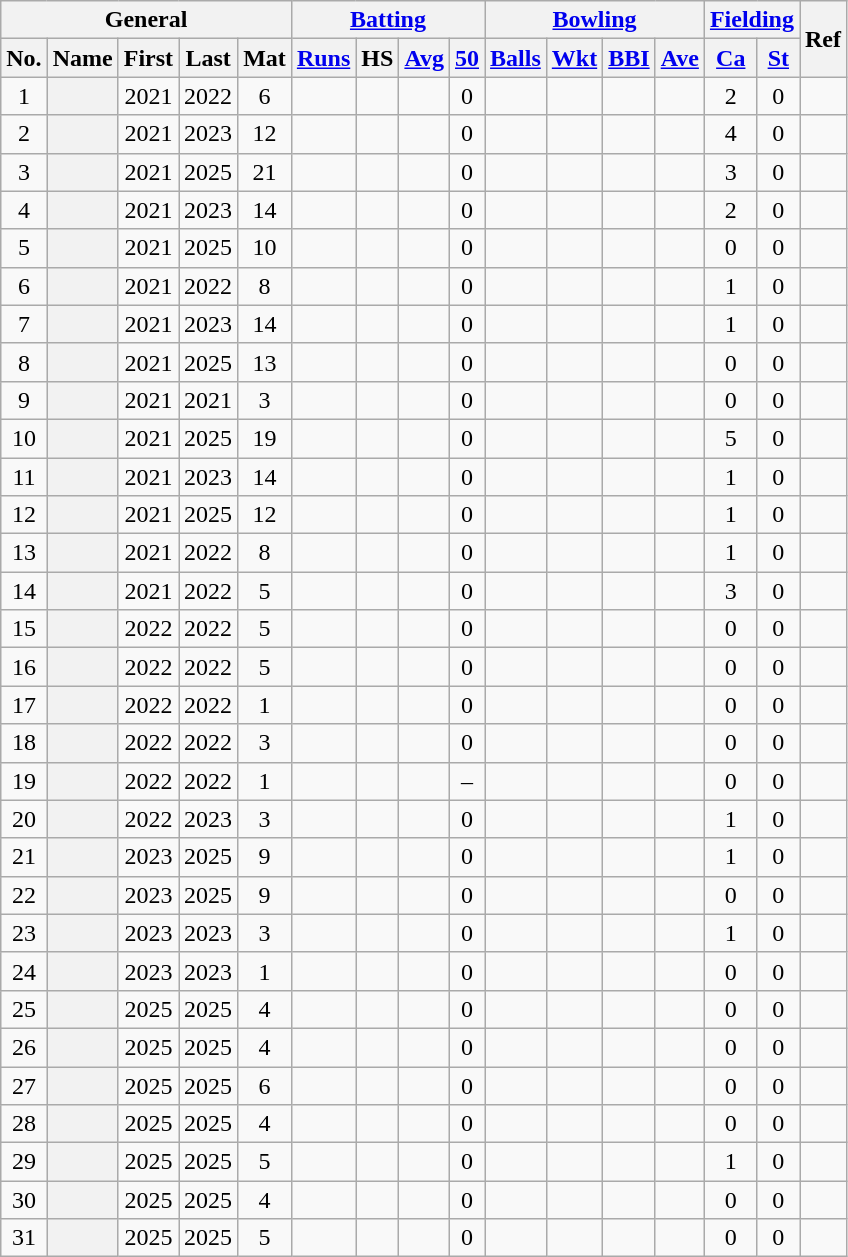<table class="wikitable plainrowheaders sortable">
<tr align="center">
<th scope="col" colspan=5 class="unsortable">General</th>
<th scope="col" colspan=4 class="unsortable"><a href='#'>Batting</a></th>
<th scope="col" colspan=4 class="unsortable"><a href='#'>Bowling</a></th>
<th scope="col" colspan=2 class="unsortable"><a href='#'>Fielding</a></th>
<th scope="col" rowspan=2 class="unsortable">Ref</th>
</tr>
<tr align="center">
<th scope="col">No.</th>
<th scope="col">Name</th>
<th scope="col">First</th>
<th scope="col">Last</th>
<th scope="col">Mat</th>
<th scope="col"><a href='#'>Runs</a></th>
<th scope="col">HS</th>
<th scope="col"><a href='#'>Avg</a></th>
<th scope="col"><a href='#'>50</a></th>
<th scope="col"><a href='#'>Balls</a></th>
<th scope="col"><a href='#'>Wkt</a></th>
<th scope="col"><a href='#'>BBI</a></th>
<th scope="col"><a href='#'>Ave</a></th>
<th scope="col"><a href='#'>Ca</a></th>
<th scope="col"><a href='#'>St</a></th>
</tr>
<tr align="center">
<td>1</td>
<th scope="row"></th>
<td>2021</td>
<td>2022</td>
<td>6</td>
<td></td>
<td></td>
<td></td>
<td>0</td>
<td></td>
<td></td>
<td></td>
<td></td>
<td>2</td>
<td>0</td>
<td></td>
</tr>
<tr align="center">
<td>2</td>
<th scope="row"></th>
<td>2021</td>
<td>2023</td>
<td>12</td>
<td></td>
<td></td>
<td></td>
<td>0</td>
<td></td>
<td></td>
<td></td>
<td></td>
<td>4</td>
<td>0</td>
<td></td>
</tr>
<tr align="center">
<td>3</td>
<th scope="row"></th>
<td>2021</td>
<td>2025</td>
<td>21</td>
<td></td>
<td></td>
<td></td>
<td>0</td>
<td></td>
<td></td>
<td></td>
<td></td>
<td>3</td>
<td>0</td>
<td></td>
</tr>
<tr align="center">
<td>4</td>
<th scope="row"></th>
<td>2021</td>
<td>2023</td>
<td>14</td>
<td></td>
<td></td>
<td></td>
<td>0</td>
<td></td>
<td></td>
<td></td>
<td></td>
<td>2</td>
<td>0</td>
<td></td>
</tr>
<tr align="center">
<td>5</td>
<th scope="row"></th>
<td>2021</td>
<td>2025</td>
<td>10</td>
<td></td>
<td></td>
<td></td>
<td>0</td>
<td></td>
<td></td>
<td></td>
<td></td>
<td>0</td>
<td>0</td>
<td></td>
</tr>
<tr align="center">
<td>6</td>
<th scope="row"></th>
<td>2021</td>
<td>2022</td>
<td>8</td>
<td></td>
<td></td>
<td></td>
<td>0</td>
<td></td>
<td></td>
<td></td>
<td></td>
<td>1</td>
<td>0</td>
<td></td>
</tr>
<tr align="center">
<td>7</td>
<th scope="row"></th>
<td>2021</td>
<td>2023</td>
<td>14</td>
<td></td>
<td></td>
<td></td>
<td>0</td>
<td></td>
<td></td>
<td></td>
<td></td>
<td>1</td>
<td>0</td>
<td></td>
</tr>
<tr align="center">
<td>8</td>
<th scope="row"></th>
<td>2021</td>
<td>2025</td>
<td>13</td>
<td></td>
<td></td>
<td></td>
<td>0</td>
<td></td>
<td></td>
<td></td>
<td></td>
<td>0</td>
<td>0</td>
<td></td>
</tr>
<tr align="center">
<td>9</td>
<th scope="row"></th>
<td>2021</td>
<td>2021</td>
<td>3</td>
<td></td>
<td></td>
<td></td>
<td>0</td>
<td></td>
<td></td>
<td></td>
<td></td>
<td>0</td>
<td>0</td>
<td></td>
</tr>
<tr align="center">
<td>10</td>
<th scope="row"></th>
<td>2021</td>
<td>2025</td>
<td>19</td>
<td></td>
<td></td>
<td></td>
<td>0</td>
<td></td>
<td></td>
<td></td>
<td></td>
<td>5</td>
<td>0</td>
<td></td>
</tr>
<tr align="center">
<td>11</td>
<th scope="row"></th>
<td>2021</td>
<td>2023</td>
<td>14</td>
<td></td>
<td></td>
<td></td>
<td>0</td>
<td></td>
<td></td>
<td></td>
<td></td>
<td>1</td>
<td>0</td>
<td></td>
</tr>
<tr align="center">
<td>12</td>
<th scope="row"></th>
<td>2021</td>
<td>2025</td>
<td>12</td>
<td></td>
<td></td>
<td></td>
<td>0</td>
<td></td>
<td></td>
<td></td>
<td></td>
<td>1</td>
<td>0</td>
<td></td>
</tr>
<tr align="center">
<td>13</td>
<th scope="row"></th>
<td>2021</td>
<td>2022</td>
<td>8</td>
<td></td>
<td></td>
<td></td>
<td>0</td>
<td></td>
<td></td>
<td></td>
<td></td>
<td>1</td>
<td>0</td>
<td></td>
</tr>
<tr align="center">
<td>14</td>
<th scope="row"></th>
<td>2021</td>
<td>2022</td>
<td>5</td>
<td></td>
<td></td>
<td></td>
<td>0</td>
<td></td>
<td></td>
<td></td>
<td></td>
<td>3</td>
<td>0</td>
<td></td>
</tr>
<tr align="center">
<td>15</td>
<th scope="row"></th>
<td>2022</td>
<td>2022</td>
<td>5</td>
<td></td>
<td></td>
<td></td>
<td>0</td>
<td></td>
<td></td>
<td></td>
<td></td>
<td>0</td>
<td>0</td>
<td></td>
</tr>
<tr align="center">
<td>16</td>
<th scope="row"></th>
<td>2022</td>
<td>2022</td>
<td>5</td>
<td></td>
<td></td>
<td></td>
<td>0</td>
<td></td>
<td></td>
<td></td>
<td></td>
<td>0</td>
<td>0</td>
<td></td>
</tr>
<tr align="center">
<td>17</td>
<th scope="row"></th>
<td>2022</td>
<td>2022</td>
<td>1</td>
<td></td>
<td></td>
<td></td>
<td>0</td>
<td></td>
<td></td>
<td></td>
<td></td>
<td>0</td>
<td>0</td>
<td></td>
</tr>
<tr align="center">
<td>18</td>
<th scope="row"></th>
<td>2022</td>
<td>2022</td>
<td>3</td>
<td></td>
<td></td>
<td></td>
<td>0</td>
<td></td>
<td></td>
<td></td>
<td></td>
<td>0</td>
<td>0</td>
<td></td>
</tr>
<tr align="center">
<td>19</td>
<th scope="row"></th>
<td>2022</td>
<td>2022</td>
<td>1</td>
<td></td>
<td></td>
<td></td>
<td>–</td>
<td></td>
<td></td>
<td></td>
<td></td>
<td>0</td>
<td>0</td>
<td></td>
</tr>
<tr align="center">
<td>20</td>
<th scope="row"></th>
<td>2022</td>
<td>2023</td>
<td>3</td>
<td></td>
<td></td>
<td></td>
<td>0</td>
<td></td>
<td></td>
<td></td>
<td></td>
<td>1</td>
<td>0</td>
<td></td>
</tr>
<tr align="center">
<td>21</td>
<th scope="row"></th>
<td>2023</td>
<td>2025</td>
<td>9</td>
<td></td>
<td></td>
<td></td>
<td>0</td>
<td></td>
<td></td>
<td></td>
<td></td>
<td>1</td>
<td>0</td>
<td></td>
</tr>
<tr align="center">
<td>22</td>
<th scope="row"></th>
<td>2023</td>
<td>2025</td>
<td>9</td>
<td></td>
<td></td>
<td></td>
<td>0</td>
<td></td>
<td></td>
<td></td>
<td></td>
<td>0</td>
<td>0</td>
<td></td>
</tr>
<tr align="center">
<td>23</td>
<th scope="row"></th>
<td>2023</td>
<td>2023</td>
<td>3</td>
<td></td>
<td></td>
<td></td>
<td>0</td>
<td></td>
<td></td>
<td></td>
<td></td>
<td>1</td>
<td>0</td>
<td></td>
</tr>
<tr align="center">
<td>24</td>
<th scope="row"></th>
<td>2023</td>
<td>2023</td>
<td>1</td>
<td></td>
<td></td>
<td></td>
<td>0</td>
<td></td>
<td></td>
<td></td>
<td></td>
<td>0</td>
<td>0</td>
<td></td>
</tr>
<tr align="center">
<td>25</td>
<th scope="row"></th>
<td>2025</td>
<td>2025</td>
<td>4</td>
<td></td>
<td></td>
<td></td>
<td>0</td>
<td></td>
<td></td>
<td></td>
<td></td>
<td>0</td>
<td>0</td>
<td></td>
</tr>
<tr align="center">
<td>26</td>
<th scope="row"></th>
<td>2025</td>
<td>2025</td>
<td>4</td>
<td></td>
<td></td>
<td></td>
<td>0</td>
<td></td>
<td></td>
<td></td>
<td></td>
<td>0</td>
<td>0</td>
<td></td>
</tr>
<tr align="center">
<td>27</td>
<th scope="row"></th>
<td>2025</td>
<td>2025</td>
<td>6</td>
<td></td>
<td></td>
<td></td>
<td>0</td>
<td></td>
<td></td>
<td></td>
<td></td>
<td>0</td>
<td>0</td>
<td></td>
</tr>
<tr align="center">
<td>28</td>
<th scope="row"></th>
<td>2025</td>
<td>2025</td>
<td>4</td>
<td></td>
<td></td>
<td></td>
<td>0</td>
<td></td>
<td></td>
<td></td>
<td></td>
<td>0</td>
<td>0</td>
<td></td>
</tr>
<tr align="center">
<td>29</td>
<th scope="row"></th>
<td>2025</td>
<td>2025</td>
<td>5</td>
<td></td>
<td></td>
<td></td>
<td>0</td>
<td></td>
<td></td>
<td></td>
<td></td>
<td>1</td>
<td>0</td>
<td></td>
</tr>
<tr align="center">
<td>30</td>
<th scope="row"></th>
<td>2025</td>
<td>2025</td>
<td>4</td>
<td></td>
<td></td>
<td></td>
<td>0</td>
<td></td>
<td></td>
<td></td>
<td></td>
<td>0</td>
<td>0</td>
<td></td>
</tr>
<tr align="center">
<td>31</td>
<th scope="row"></th>
<td>2025</td>
<td>2025</td>
<td>5</td>
<td></td>
<td></td>
<td></td>
<td>0</td>
<td></td>
<td></td>
<td></td>
<td></td>
<td>0</td>
<td>0</td>
<td></td>
</tr>
</table>
